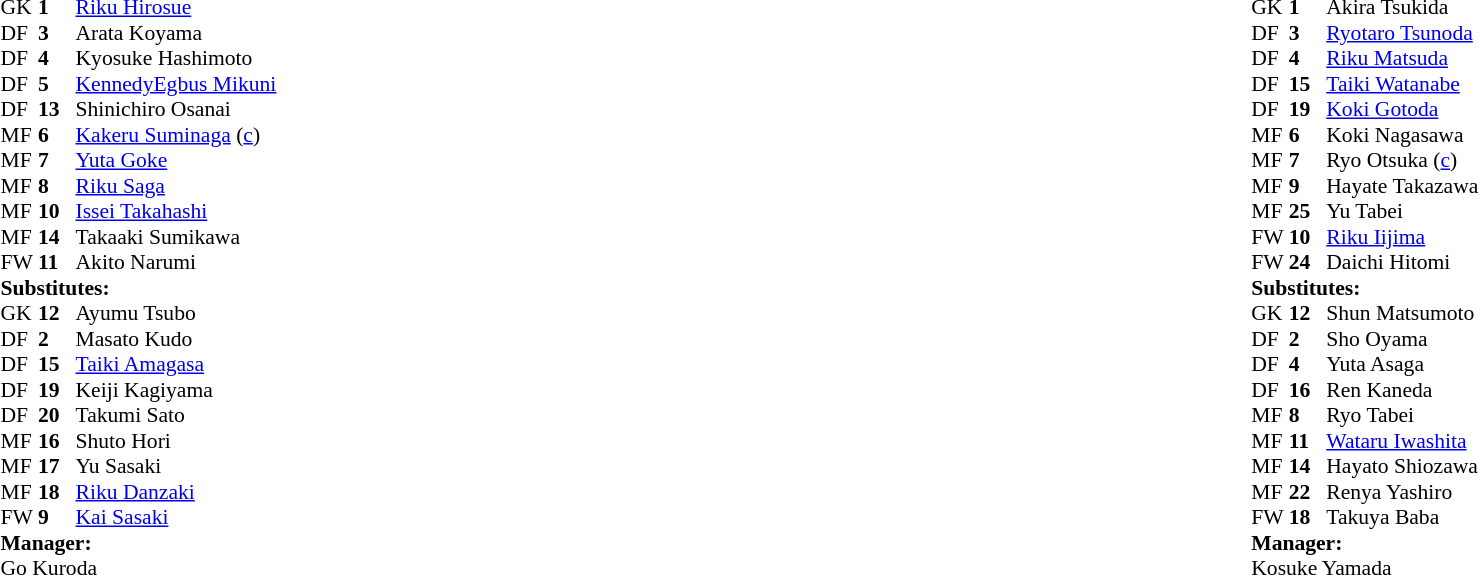<table style="width:100%">
<tr>
<td style="vertical-align:top;width:40%"><br><table style="font-size:90%" cellspacing="0" cellpadding="0">
<tr>
<th width=25></th>
<th width=25></th>
</tr>
<tr>
<td>GK</td>
<td><strong>1</strong></td>
<td> <a href='#'>Riku Hirosue</a></td>
</tr>
<tr>
<td>DF</td>
<td><strong>3</strong></td>
<td> Arata Koyama</td>
</tr>
<tr>
<td>DF</td>
<td><strong>4</strong></td>
<td> Kyosuke Hashimoto</td>
</tr>
<tr>
<td>DF</td>
<td><strong>5</strong></td>
<td> <a href='#'>KennedyEgbus Mikuni</a></td>
</tr>
<tr>
<td>DF</td>
<td><strong>13</strong></td>
<td> Shinichiro Osanai</td>
<td></td>
<td></td>
</tr>
<tr>
<td>MF</td>
<td><strong>6</strong></td>
<td> <a href='#'>Kakeru Suminaga</a> (<a href='#'>c</a>)</td>
</tr>
<tr>
<td>MF</td>
<td><strong>7</strong></td>
<td> <a href='#'>Yuta Goke</a></td>
</tr>
<tr>
<td>MF</td>
<td><strong>8</strong></td>
<td> <a href='#'>Riku Saga</a></td>
<td></td>
<td></td>
</tr>
<tr>
<td>MF</td>
<td><strong>10</strong></td>
<td> <a href='#'>Issei Takahashi</a></td>
</tr>
<tr>
<td>MF</td>
<td><strong>14</strong></td>
<td> Takaaki Sumikawa</td>
<td></td>
<td></td>
</tr>
<tr>
<td>FW</td>
<td><strong>11</strong></td>
<td> Akito Narumi</td>
<td></td>
<td></td>
</tr>
<tr>
<td colspan=4><strong>Substitutes:</strong></td>
</tr>
<tr>
<td>GK</td>
<td><strong>12</strong></td>
<td> Ayumu Tsubo</td>
</tr>
<tr>
<td>DF</td>
<td><strong>2</strong></td>
<td> Masato Kudo</td>
<td></td>
<td></td>
</tr>
<tr>
<td>DF</td>
<td><strong>15</strong></td>
<td> <a href='#'>Taiki Amagasa</a></td>
</tr>
<tr>
<td>DF</td>
<td><strong>19</strong></td>
<td> Keiji Kagiyama</td>
</tr>
<tr>
<td>DF</td>
<td><strong>20</strong></td>
<td> Takumi Sato</td>
</tr>
<tr>
<td>MF</td>
<td><strong>16</strong></td>
<td> Shuto Hori</td>
<td></td>
<td></td>
</tr>
<tr>
<td>MF</td>
<td><strong>17</strong></td>
<td> Yu Sasaki</td>
</tr>
<tr>
<td>MF</td>
<td><strong>18</strong></td>
<td> <a href='#'>Riku Danzaki</a></td>
<td></td>
<td></td>
</tr>
<tr>
<td>FW</td>
<td><strong>9</strong></td>
<td> <a href='#'>Kai Sasaki</a></td>
<td></td>
<td></td>
</tr>
<tr>
<td colspan=4><strong>Manager:</strong></td>
</tr>
<tr>
<td colspan="4"> Go Kuroda</td>
</tr>
</table>
</td>
<td style="vertical-align:top; width:50%"><br><table cellspacing="0" cellpadding="0" style="font-size:90%; margin:auto">
<tr>
<th width=25></th>
<th width=25></th>
</tr>
<tr>
<td>GK</td>
<td><strong>1</strong></td>
<td> Akira Tsukida</td>
</tr>
<tr>
<td>DF</td>
<td><strong>3</strong></td>
<td> <a href='#'>Ryotaro Tsunoda</a></td>
</tr>
<tr>
<td>DF</td>
<td><strong>4</strong></td>
<td> <a href='#'>Riku Matsuda</a></td>
</tr>
<tr>
<td>DF</td>
<td><strong>15</strong></td>
<td> <a href='#'>Taiki Watanabe</a></td>
</tr>
<tr>
<td>DF</td>
<td><strong>19</strong></td>
<td> <a href='#'>Koki Gotoda</a></td>
<td></td>
<td></td>
</tr>
<tr>
<td>MF</td>
<td><strong>6</strong></td>
<td> Koki Nagasawa</td>
<td></td>
<td></td>
</tr>
<tr>
<td>MF</td>
<td><strong>7</strong></td>
<td> Ryo Otsuka (<a href='#'>c</a>)</td>
</tr>
<tr>
<td>MF</td>
<td><strong>9</strong></td>
<td> Hayate Takazawa</td>
</tr>
<tr>
<td>MF</td>
<td><strong>25</strong></td>
<td> Yu Tabei</td>
<td></td>
<td></td>
</tr>
<tr>
<td>FW</td>
<td><strong>10</strong></td>
<td> <a href='#'>Riku Iijima</a></td>
<td></td>
<td></td>
</tr>
<tr>
<td>FW</td>
<td><strong>24</strong></td>
<td> Daichi Hitomi</td>
</tr>
<tr>
<td colspan=4><strong>Substitutes:</strong></td>
</tr>
<tr>
<td>GK</td>
<td><strong>12</strong></td>
<td> Shun Matsumoto</td>
</tr>
<tr>
<td>DF</td>
<td><strong>2</strong></td>
<td> Sho Oyama</td>
<td></td>
<td></td>
</tr>
<tr>
<td>DF</td>
<td><strong>4</strong></td>
<td> Yuta Asaga</td>
</tr>
<tr>
<td>DF</td>
<td><strong>16</strong></td>
<td> Ren Kaneda</td>
</tr>
<tr>
<td>MF</td>
<td><strong>8</strong></td>
<td> Ryo Tabei</td>
<td></td>
<td></td>
</tr>
<tr>
<td>MF</td>
<td><strong>11</strong></td>
<td> <a href='#'>Wataru Iwashita</a></td>
<td></td>
<td></td>
</tr>
<tr>
<td>MF</td>
<td><strong>14</strong></td>
<td> Hayato Shiozawa</td>
</tr>
<tr>
<td>MF</td>
<td><strong>22</strong></td>
<td> Renya Yashiro</td>
</tr>
<tr>
<td>FW</td>
<td><strong>18</strong></td>
<td> Takuya Baba</td>
<td></td>
<td></td>
</tr>
<tr>
<td colspan=4><strong>Manager:</strong></td>
</tr>
<tr>
<td colspan="4"> Kosuke Yamada</td>
</tr>
</table>
</td>
</tr>
</table>
